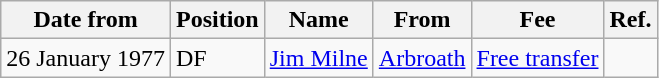<table class="wikitable">
<tr>
<th>Date from</th>
<th>Position</th>
<th>Name</th>
<th>From</th>
<th>Fee</th>
<th>Ref.</th>
</tr>
<tr>
<td rowspan="2">26 January 1977</td>
<td>DF</td>
<td><a href='#'>Jim Milne</a></td>
<td> <a href='#'>Arbroath</a></td>
<td><a href='#'>Free transfer</a></td>
<td></td>
</tr>
</table>
